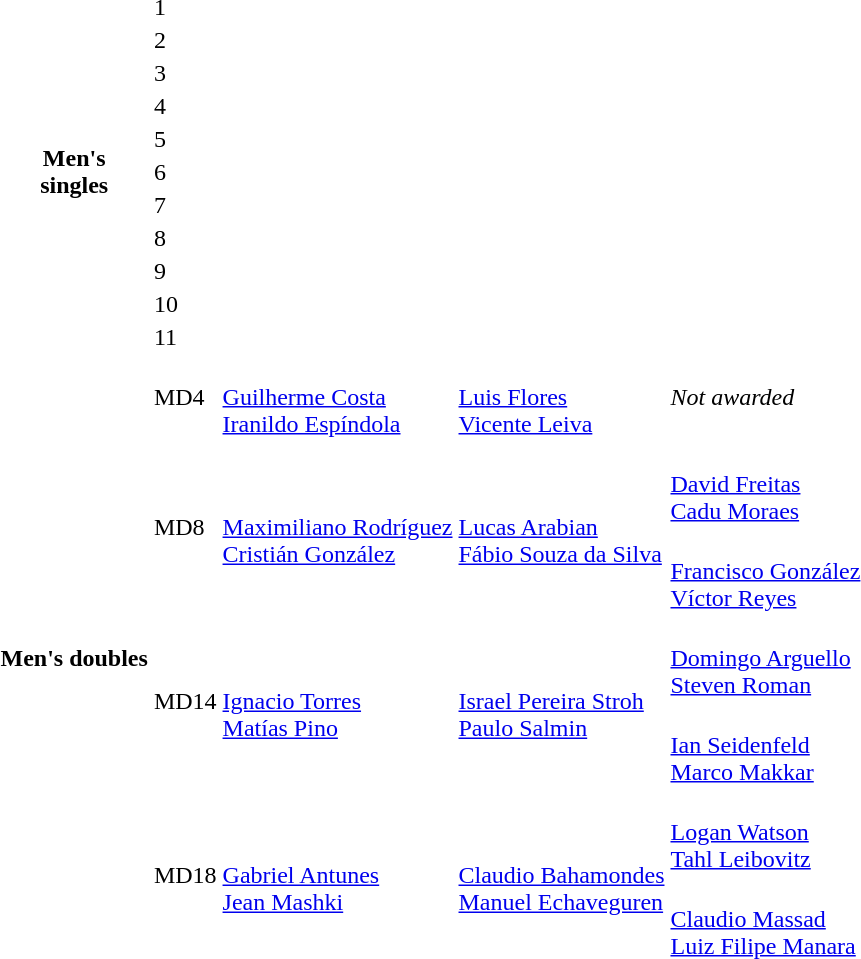<table>
<tr>
<th rowspan="20">Men's<br>singles</th>
<td>1<br></td>
<td></td>
<td></td>
<td></td>
</tr>
<tr>
<td>2<br></td>
<td></td>
<td></td>
<td></td>
</tr>
<tr>
<td rowspan=2>3<br></td>
<td rowspan=2></td>
<td rowspan=2></td>
<td></td>
</tr>
<tr>
<td></td>
</tr>
<tr>
<td rowspan=2>4<br></td>
<td rowspan=2></td>
<td rowspan=2></td>
<td></td>
</tr>
<tr>
<td></td>
</tr>
<tr>
<td rowspan=2>5<br></td>
<td rowspan=2></td>
<td rowspan=2></td>
<td></td>
</tr>
<tr>
<td></td>
</tr>
<tr>
<td rowspan=2>6<br></td>
<td rowspan=2></td>
<td rowspan=2></td>
<td></td>
</tr>
<tr>
<td></td>
</tr>
<tr>
<td rowspan=2>7<br></td>
<td rowspan=2></td>
<td rowspan=2></td>
<td></td>
</tr>
<tr>
<td></td>
</tr>
<tr>
<td rowspan=2>8<br></td>
<td rowspan=2></td>
<td rowspan=2></td>
<td></td>
</tr>
<tr>
<td></td>
</tr>
<tr>
<td rowspan=2>9<br></td>
<td rowspan=2></td>
<td rowspan=2></td>
<td></td>
</tr>
<tr>
<td></td>
</tr>
<tr>
<td rowspan=2>10<br></td>
<td rowspan=2></td>
<td rowspan=2></td>
<td></td>
</tr>
<tr>
<td></td>
</tr>
<tr>
<td rowspan=2>11<br></td>
<td rowspan=2></td>
<td rowspan=2></td>
<td></td>
</tr>
<tr>
<td></td>
</tr>
<tr>
<th rowspan="7">Men's doubles</th>
<td>MD4<br></td>
<td><br><a href='#'>Guilherme Costa</a><br><a href='#'>Iranildo Espíndola</a></td>
<td><br><a href='#'>Luis Flores</a><br><a href='#'>Vicente Leiva</a></td>
<td><em>Not awarded</em></td>
</tr>
<tr>
<td rowspan=2>MD8<br></td>
<td rowspan=2><br><a href='#'>Maximiliano Rodríguez</a><br><a href='#'>Cristián González</a></td>
<td rowspan=2><br><a href='#'>Lucas Arabian</a><br><a href='#'>Fábio Souza da Silva</a></td>
<td><br><a href='#'>David Freitas</a><br><a href='#'>Cadu Moraes</a></td>
</tr>
<tr>
<td><br><a href='#'>Francisco González</a><br><a href='#'>Víctor Reyes</a></td>
</tr>
<tr>
<td rowspan=2>MD14<br></td>
<td rowspan=2><br><a href='#'>Ignacio Torres</a><br><a href='#'>Matías Pino</a></td>
<td rowspan=2><br><a href='#'>Israel Pereira Stroh</a><br><a href='#'>Paulo Salmin</a></td>
<td><br><a href='#'>Domingo Arguello</a><br><a href='#'>Steven Roman</a></td>
</tr>
<tr>
<td><br><a href='#'>Ian Seidenfeld</a><br><a href='#'>Marco Makkar</a></td>
</tr>
<tr>
<td rowspan=2>MD18<br></td>
<td rowspan=2><br><a href='#'>Gabriel Antunes</a><br><a href='#'>Jean Mashki</a></td>
<td rowspan=2><br><a href='#'>Claudio Bahamondes</a><br><a href='#'>Manuel Echaveguren</a></td>
<td><br><a href='#'>Logan Watson</a><br><a href='#'>Tahl Leibovitz</a></td>
</tr>
<tr>
<td><br><a href='#'>Claudio Massad</a><br><a href='#'>Luiz Filipe Manara</a></td>
</tr>
</table>
